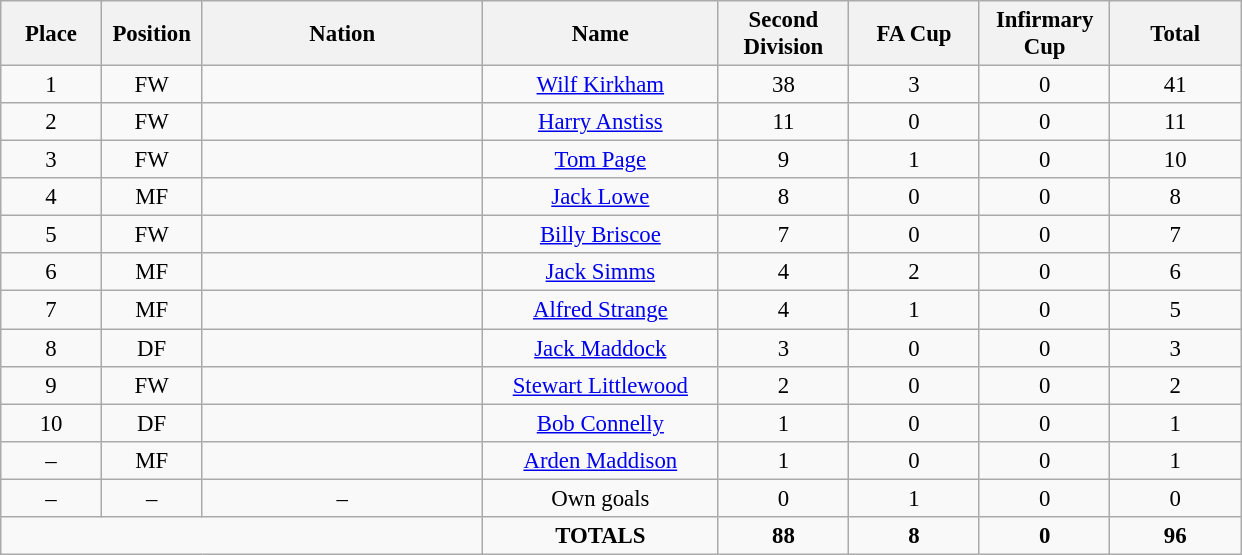<table class="wikitable" style="font-size: 95%; text-align: center;">
<tr>
<th width=60>Place</th>
<th width=60>Position</th>
<th width=180>Nation</th>
<th width=150>Name</th>
<th width=80>Second Division</th>
<th width=80>FA Cup</th>
<th width=80>Infirmary Cup</th>
<th width=80>Total</th>
</tr>
<tr>
<td>1</td>
<td>FW</td>
<td></td>
<td><a href='#'>Wilf Kirkham</a></td>
<td>38</td>
<td>3</td>
<td>0</td>
<td>41</td>
</tr>
<tr>
<td>2</td>
<td>FW</td>
<td></td>
<td><a href='#'>Harry Anstiss</a></td>
<td>11</td>
<td>0</td>
<td>0</td>
<td>11</td>
</tr>
<tr>
<td>3</td>
<td>FW</td>
<td></td>
<td><a href='#'>Tom Page</a></td>
<td>9</td>
<td>1</td>
<td>0</td>
<td>10</td>
</tr>
<tr>
<td>4</td>
<td>MF</td>
<td></td>
<td><a href='#'>Jack Lowe</a></td>
<td>8</td>
<td>0</td>
<td>0</td>
<td>8</td>
</tr>
<tr>
<td>5</td>
<td>FW</td>
<td></td>
<td><a href='#'>Billy Briscoe</a></td>
<td>7</td>
<td>0</td>
<td>0</td>
<td>7</td>
</tr>
<tr>
<td>6</td>
<td>MF</td>
<td></td>
<td><a href='#'>Jack Simms</a></td>
<td>4</td>
<td>2</td>
<td>0</td>
<td>6</td>
</tr>
<tr>
<td>7</td>
<td>MF</td>
<td></td>
<td><a href='#'>Alfred Strange</a></td>
<td>4</td>
<td>1</td>
<td>0</td>
<td>5</td>
</tr>
<tr>
<td>8</td>
<td>DF</td>
<td></td>
<td><a href='#'>Jack Maddock</a></td>
<td>3</td>
<td>0</td>
<td>0</td>
<td>3</td>
</tr>
<tr>
<td>9</td>
<td>FW</td>
<td></td>
<td><a href='#'>Stewart Littlewood</a></td>
<td>2</td>
<td>0</td>
<td>0</td>
<td>2</td>
</tr>
<tr>
<td>10</td>
<td>DF</td>
<td></td>
<td><a href='#'>Bob Connelly</a></td>
<td>1</td>
<td>0</td>
<td>0</td>
<td>1</td>
</tr>
<tr>
<td>–</td>
<td>MF</td>
<td></td>
<td><a href='#'>Arden Maddison</a></td>
<td>1</td>
<td>0</td>
<td>0</td>
<td>1</td>
</tr>
<tr>
<td>–</td>
<td>–</td>
<td>–</td>
<td>Own goals</td>
<td>0</td>
<td>1</td>
<td>0</td>
<td>0</td>
</tr>
<tr>
<td colspan="3"></td>
<td><strong>TOTALS</strong></td>
<td><strong>88</strong></td>
<td><strong>8</strong></td>
<td><strong>0</strong></td>
<td><strong>96</strong></td>
</tr>
</table>
